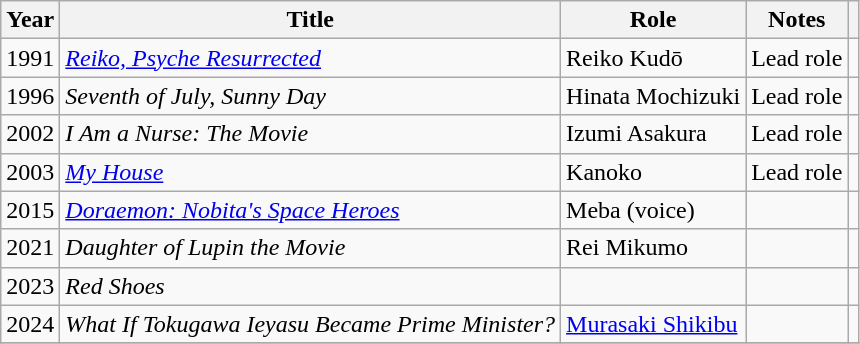<table class="wikitable plainrowheaders sortable">
<tr>
<th scope="col">Year</th>
<th scope="col">Title</th>
<th scope="col">Role</th>
<th scope="col" class="unsortable">Notes</th>
<th scope="col" class="unsortable"></th>
</tr>
<tr>
<td>1991</td>
<td><em><a href='#'>Reiko, Psyche Resurrected</a></em></td>
<td>Reiko Kudō</td>
<td>Lead role</td>
<td></td>
</tr>
<tr>
<td>1996</td>
<td><em>Seventh of July, Sunny Day</em></td>
<td>Hinata Mochizuki</td>
<td>Lead role</td>
<td></td>
</tr>
<tr>
<td>2002</td>
<td><em>I Am a Nurse: The Movie</em></td>
<td>Izumi Asakura</td>
<td>Lead role</td>
<td></td>
</tr>
<tr>
<td>2003</td>
<td><em><a href='#'>My House</a></em></td>
<td>Kanoko</td>
<td>Lead role</td>
<td></td>
</tr>
<tr>
<td>2015</td>
<td><em><a href='#'>Doraemon: Nobita's Space Heroes</a></em></td>
<td>Meba (voice)</td>
<td></td>
<td></td>
</tr>
<tr>
<td>2021</td>
<td><em>Daughter of Lupin the Movie</em></td>
<td>Rei Mikumo</td>
<td></td>
<td></td>
</tr>
<tr>
<td>2023</td>
<td><em>Red Shoes</em></td>
<td></td>
<td></td>
<td></td>
</tr>
<tr>
<td>2024</td>
<td><em>What If Tokugawa Ieyasu Became Prime Minister?</em></td>
<td><a href='#'>Murasaki Shikibu</a></td>
<td></td>
<td></td>
</tr>
<tr>
</tr>
</table>
